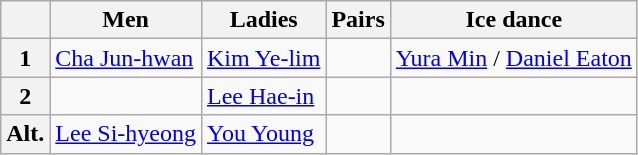<table class="wikitable">
<tr>
<th></th>
<th>Men</th>
<th>Ladies</th>
<th>Pairs</th>
<th>Ice dance</th>
</tr>
<tr>
<th>1</th>
<td><a href='#'>Cha Jun-hwan</a></td>
<td><a href='#'>Kim Ye-lim</a></td>
<td></td>
<td><a href='#'>Yura Min</a> / <a href='#'>Daniel Eaton</a></td>
</tr>
<tr>
<th>2</th>
<td></td>
<td><a href='#'>Lee Hae-in</a></td>
<td></td>
<td></td>
</tr>
<tr>
<th>Alt.</th>
<td><a href='#'>Lee Si-hyeong</a></td>
<td><a href='#'>You Young</a></td>
<td></td>
<td></td>
</tr>
</table>
